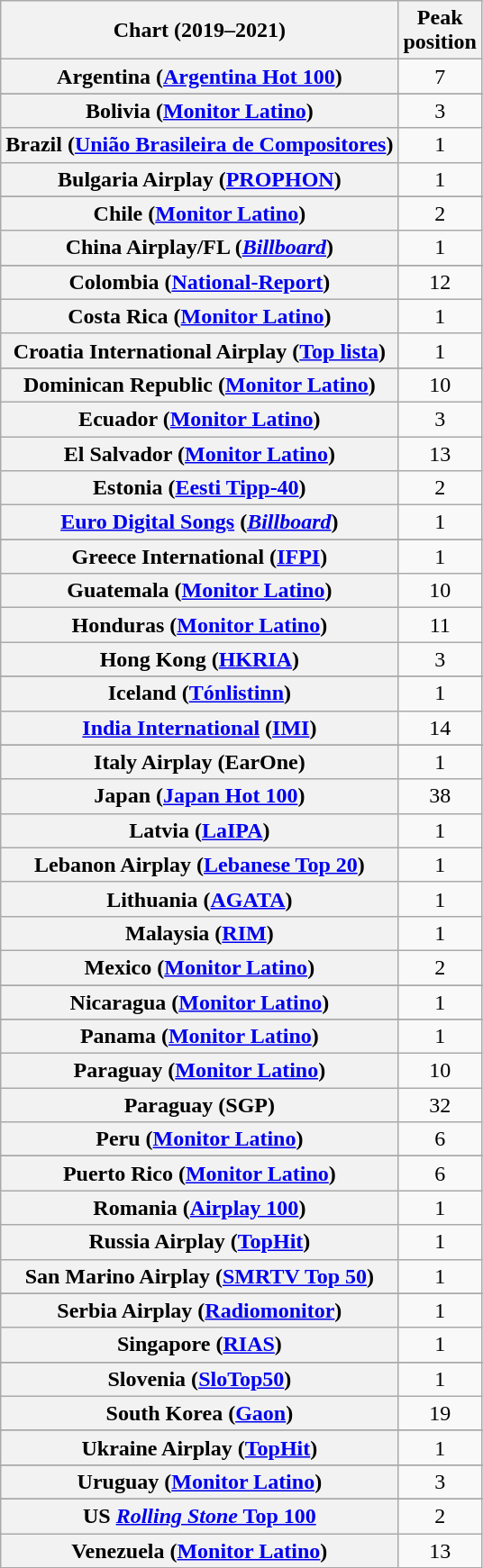<table class="wikitable sortable plainrowheaders" style="text-align:center">
<tr>
<th scope="col">Chart (2019–2021)</th>
<th scope="col">Peak<br>position</th>
</tr>
<tr>
<th scope="row">Argentina (<a href='#'>Argentina Hot 100</a>)</th>
<td>7</td>
</tr>
<tr>
</tr>
<tr>
</tr>
<tr>
</tr>
<tr>
</tr>
<tr>
<th scope="row">Bolivia (<a href='#'>Monitor Latino</a>)</th>
<td>3</td>
</tr>
<tr>
<th scope="row">Brazil (<a href='#'>União Brasileira de Compositores</a>)</th>
<td>1</td>
</tr>
<tr>
<th scope="row">Bulgaria Airplay (<a href='#'>PROPHON</a>)</th>
<td>1</td>
</tr>
<tr>
</tr>
<tr>
</tr>
<tr>
</tr>
<tr>
</tr>
<tr>
<th scope="row">Chile (<a href='#'>Monitor Latino</a>)</th>
<td>2</td>
</tr>
<tr>
<th scope="row">China Airplay/FL (<em><a href='#'>Billboard</a></em>)</th>
<td>1</td>
</tr>
<tr>
</tr>
<tr>
<th scope="row">Colombia (<a href='#'>National-Report</a>)</th>
<td>12</td>
</tr>
<tr>
<th scope="row">Costa Rica (<a href='#'>Monitor Latino</a>)</th>
<td>1</td>
</tr>
<tr>
<th scope="row">Croatia International Airplay (<a href='#'>Top lista</a>)</th>
<td>1</td>
</tr>
<tr>
</tr>
<tr>
</tr>
<tr>
</tr>
<tr>
<th scope="row">Dominican Republic (<a href='#'>Monitor Latino</a>)</th>
<td>10</td>
</tr>
<tr>
<th scope="row">Ecuador (<a href='#'>Monitor Latino</a>)</th>
<td>3</td>
</tr>
<tr>
<th scope="row">El Salvador (<a href='#'>Monitor Latino</a>)</th>
<td>13</td>
</tr>
<tr>
<th scope="row">Estonia (<a href='#'>Eesti Tipp-40</a>)</th>
<td>2</td>
</tr>
<tr>
<th scope="row"><a href='#'>Euro Digital Songs</a> (<em><a href='#'>Billboard</a></em>)</th>
<td>1</td>
</tr>
<tr>
</tr>
<tr>
</tr>
<tr>
</tr>
<tr>
</tr>
<tr>
<th scope="row">Greece International (<a href='#'>IFPI</a>)</th>
<td>1</td>
</tr>
<tr>
<th scope="row">Guatemala (<a href='#'>Monitor Latino</a>)</th>
<td>10</td>
</tr>
<tr>
<th scope="row">Honduras (<a href='#'>Monitor Latino</a>)</th>
<td>11</td>
</tr>
<tr>
<th scope="row">Hong Kong (<a href='#'>HKRIA</a>)</th>
<td>3</td>
</tr>
<tr>
</tr>
<tr>
</tr>
<tr>
</tr>
<tr>
</tr>
<tr>
<th scope="row">Iceland (<a href='#'>Tónlistinn</a>)</th>
<td>1</td>
</tr>
<tr>
<th scope="row"><a href='#'>India International</a> (<a href='#'>IMI</a>)</th>
<td>14</td>
</tr>
<tr>
</tr>
<tr>
</tr>
<tr>
<th scope="row">Italy Airplay (EarOne)</th>
<td>1</td>
</tr>
<tr>
<th scope="row">Japan (<a href='#'>Japan Hot 100</a>)</th>
<td>38</td>
</tr>
<tr>
<th scope="row">Latvia (<a href='#'>LaIPA</a>)</th>
<td>1</td>
</tr>
<tr>
<th scope="row">Lebanon Airplay (<a href='#'>Lebanese Top 20</a>)</th>
<td>1</td>
</tr>
<tr>
<th scope="row">Lithuania (<a href='#'>AGATA</a>)</th>
<td>1</td>
</tr>
<tr>
<th scope="row">Malaysia (<a href='#'>RIM</a>)</th>
<td>1</td>
</tr>
<tr>
<th scope="row">Mexico (<a href='#'>Monitor Latino</a>)</th>
<td>2</td>
</tr>
<tr>
</tr>
<tr>
</tr>
<tr>
</tr>
<tr>
<th scope="row">Nicaragua (<a href='#'>Monitor Latino</a>)</th>
<td>1</td>
</tr>
<tr>
</tr>
<tr>
<th scope="row">Panama (<a href='#'>Monitor Latino</a>)</th>
<td>1</td>
</tr>
<tr>
<th scope="row">Paraguay (<a href='#'>Monitor Latino</a>)</th>
<td>10</td>
</tr>
<tr>
<th scope="row">Paraguay (SGP)</th>
<td>32</td>
</tr>
<tr>
<th scope="row">Peru (<a href='#'>Monitor Latino</a>)</th>
<td>6</td>
</tr>
<tr>
</tr>
<tr>
</tr>
<tr>
<th scope="row">Puerto Rico (<a href='#'>Monitor Latino</a>)</th>
<td>6</td>
</tr>
<tr>
<th scope="row">Romania (<a href='#'>Airplay 100</a>)</th>
<td>1</td>
</tr>
<tr>
<th scope="row">Russia Airplay (<a href='#'>TopHit</a>)</th>
<td>1</td>
</tr>
<tr>
<th scope="row">San Marino Airplay (<a href='#'>SMRTV Top 50</a>)</th>
<td>1</td>
</tr>
<tr>
</tr>
<tr>
<th scope="row">Serbia Airplay (<a href='#'>Radiomonitor</a>)</th>
<td>1</td>
</tr>
<tr>
<th scope="row">Singapore (<a href='#'>RIAS</a>)</th>
<td>1</td>
</tr>
<tr>
</tr>
<tr>
</tr>
<tr>
<th scope="row">Slovenia (<a href='#'>SloTop50</a>)</th>
<td>1</td>
</tr>
<tr>
<th scope="row">South Korea (<a href='#'>Gaon</a>)</th>
<td>19</td>
</tr>
<tr>
</tr>
<tr>
</tr>
<tr>
</tr>
<tr>
<th scope="row">Ukraine Airplay (<a href='#'>TopHit</a>)</th>
<td>1</td>
</tr>
<tr>
</tr>
<tr>
<th scope="row">Uruguay (<a href='#'>Monitor Latino</a>)</th>
<td>3</td>
</tr>
<tr>
</tr>
<tr>
</tr>
<tr>
</tr>
<tr>
</tr>
<tr>
</tr>
<tr>
</tr>
<tr>
</tr>
<tr>
</tr>
<tr>
<th scope="row">US <a href='#'><em>Rolling Stone</em> Top 100</a></th>
<td>2</td>
</tr>
<tr>
<th scope="row">Venezuela (<a href='#'>Monitor Latino</a>)</th>
<td>13</td>
</tr>
</table>
